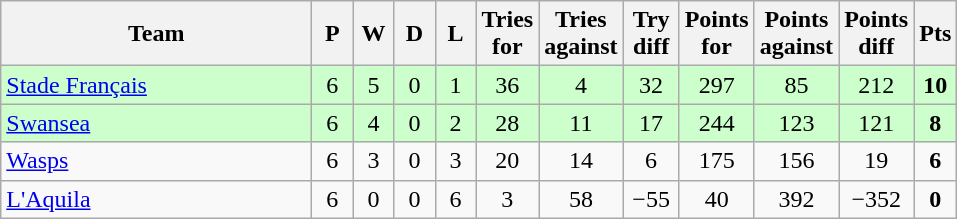<table class="wikitable" style="text-align: center;">
<tr>
<th width="200">Team</th>
<th width="20">P</th>
<th width="20">W</th>
<th width="20">D</th>
<th width="20">L</th>
<th width="20">Tries for</th>
<th width="20">Tries against</th>
<th width="30">Try diff</th>
<th width="20">Points for</th>
<th width="20">Points against</th>
<th width="25">Points diff</th>
<th width="20">Pts</th>
</tr>
<tr bgcolor="#ccffcc">
<td align="left">  <a href='#'>Stade Français</a></td>
<td>6</td>
<td>5</td>
<td>0</td>
<td>1</td>
<td>36</td>
<td>4</td>
<td>32</td>
<td>297</td>
<td>85</td>
<td>212</td>
<td><strong>10</strong></td>
</tr>
<tr bgcolor="#ccffcc">
<td align="left"> <a href='#'>Swansea</a></td>
<td>6</td>
<td>4</td>
<td>0</td>
<td>2</td>
<td>28</td>
<td>11</td>
<td>17</td>
<td>244</td>
<td>123</td>
<td>121</td>
<td><strong>8</strong></td>
</tr>
<tr>
<td align="left"> <a href='#'>Wasps</a></td>
<td>6</td>
<td>3</td>
<td>0</td>
<td>3</td>
<td>20</td>
<td>14</td>
<td>6</td>
<td>175</td>
<td>156</td>
<td>19</td>
<td><strong>6</strong></td>
</tr>
<tr>
<td align="left"> <a href='#'>L'Aquila</a></td>
<td>6</td>
<td>0</td>
<td>0</td>
<td>6</td>
<td>3</td>
<td>58</td>
<td>−55</td>
<td>40</td>
<td>392</td>
<td>−352</td>
<td><strong>0</strong></td>
</tr>
</table>
